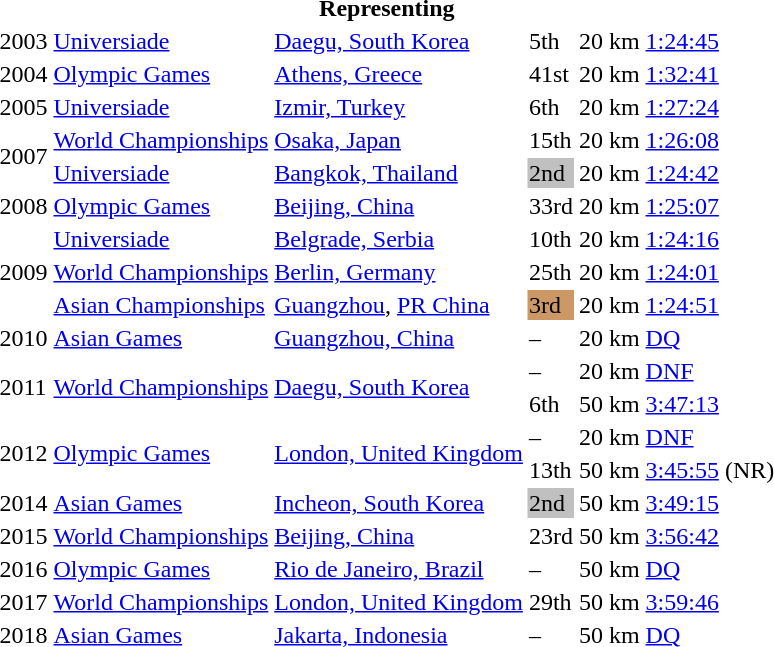<table>
<tr>
<th colspan="6">Representing </th>
</tr>
<tr>
<td>2003</td>
<td><a href='#'>Universiade</a></td>
<td><a href='#'>Daegu, South Korea</a></td>
<td>5th</td>
<td>20 km</td>
<td><a href='#'>1:24:45</a></td>
</tr>
<tr>
<td>2004</td>
<td><a href='#'>Olympic Games</a></td>
<td><a href='#'>Athens, Greece</a></td>
<td>41st</td>
<td>20 km</td>
<td><a href='#'>1:32:41</a></td>
</tr>
<tr>
<td>2005</td>
<td><a href='#'>Universiade</a></td>
<td><a href='#'>Izmir, Turkey</a></td>
<td>6th</td>
<td>20 km</td>
<td><a href='#'>1:27:24</a></td>
</tr>
<tr>
<td rowspan=2>2007</td>
<td><a href='#'>World Championships</a></td>
<td><a href='#'>Osaka, Japan</a></td>
<td>15th</td>
<td>20 km</td>
<td><a href='#'>1:26:08</a></td>
</tr>
<tr>
<td><a href='#'>Universiade</a></td>
<td><a href='#'>Bangkok, Thailand</a></td>
<td bgcolor="silver">2nd</td>
<td>20 km</td>
<td><a href='#'>1:24:42</a></td>
</tr>
<tr>
<td>2008</td>
<td><a href='#'>Olympic Games</a></td>
<td><a href='#'>Beijing, China</a></td>
<td>33rd</td>
<td>20 km</td>
<td><a href='#'>1:25:07</a></td>
</tr>
<tr>
<td rowspan=3>2009</td>
<td><a href='#'>Universiade</a></td>
<td><a href='#'>Belgrade, Serbia</a></td>
<td>10th</td>
<td>20 km</td>
<td><a href='#'>1:24:16</a></td>
</tr>
<tr>
<td><a href='#'>World Championships</a></td>
<td><a href='#'>Berlin, Germany</a></td>
<td>25th</td>
<td>20 km</td>
<td><a href='#'>1:24:01</a></td>
</tr>
<tr>
<td><a href='#'>Asian Championships</a></td>
<td><a href='#'>Guangzhou</a>, <a href='#'>PR China</a></td>
<td bgcolor="cc9966">3rd</td>
<td>20 km</td>
<td><a href='#'>1:24:51</a></td>
</tr>
<tr>
<td>2010</td>
<td><a href='#'>Asian Games</a></td>
<td><a href='#'>Guangzhou, China</a></td>
<td>–</td>
<td>20 km</td>
<td><a href='#'>DQ</a></td>
</tr>
<tr>
<td rowspan=2>2011</td>
<td rowspan=2><a href='#'>World Championships</a></td>
<td rowspan=2><a href='#'>Daegu, South Korea</a></td>
<td>–</td>
<td>20 km</td>
<td><a href='#'>DNF</a></td>
</tr>
<tr>
<td>6th</td>
<td>50 km</td>
<td><a href='#'>3:47:13</a></td>
</tr>
<tr>
<td rowspan=2>2012</td>
<td rowspan=2><a href='#'>Olympic Games</a></td>
<td rowspan=2><a href='#'>London, United Kingdom</a></td>
<td>–</td>
<td>20 km</td>
<td><a href='#'>DNF</a></td>
</tr>
<tr>
<td>13th</td>
<td>50 km</td>
<td><a href='#'>3:45:55</a> (NR)</td>
</tr>
<tr>
<td>2014</td>
<td><a href='#'>Asian Games</a></td>
<td><a href='#'>Incheon, South Korea</a></td>
<td bgcolor=silver>2nd</td>
<td>50 km</td>
<td><a href='#'>3:49:15</a></td>
</tr>
<tr>
<td>2015</td>
<td><a href='#'>World Championships</a></td>
<td><a href='#'>Beijing, China</a></td>
<td>23rd</td>
<td>50 km</td>
<td><a href='#'>3:56:42</a></td>
</tr>
<tr>
<td>2016</td>
<td><a href='#'>Olympic Games</a></td>
<td><a href='#'>Rio de Janeiro, Brazil</a></td>
<td>–</td>
<td>50 km</td>
<td><a href='#'>DQ</a></td>
</tr>
<tr>
<td>2017</td>
<td><a href='#'>World Championships</a></td>
<td><a href='#'>London, United Kingdom</a></td>
<td>29th</td>
<td>50 km</td>
<td><a href='#'>3:59:46</a></td>
</tr>
<tr>
<td>2018</td>
<td><a href='#'>Asian Games</a></td>
<td><a href='#'>Jakarta, Indonesia</a></td>
<td>–</td>
<td>50 km</td>
<td><a href='#'>DQ</a></td>
</tr>
</table>
